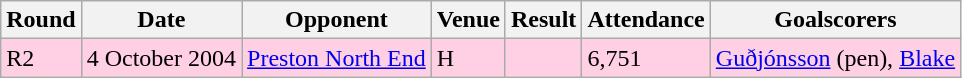<table class="wikitable">
<tr>
<th>Round</th>
<th>Date</th>
<th>Opponent</th>
<th>Venue</th>
<th>Result</th>
<th>Attendance</th>
<th>Goalscorers</th>
</tr>
<tr style="background-color: #ffd0e3;">
<td>R2</td>
<td>4 October 2004</td>
<td><a href='#'>Preston North End</a></td>
<td>H</td>
<td></td>
<td>6,751</td>
<td><a href='#'>Guðjónsson</a> (pen), <a href='#'>Blake</a></td>
</tr>
</table>
